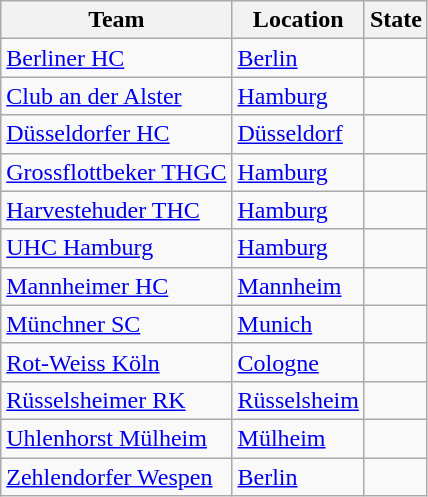<table class="wikitable sortable">
<tr>
<th>Team</th>
<th>Location</th>
<th>State</th>
</tr>
<tr>
<td><a href='#'>Berliner HC</a></td>
<td><a href='#'>Berlin</a></td>
<td></td>
</tr>
<tr>
<td><a href='#'>Club an der Alster</a></td>
<td><a href='#'>Hamburg</a></td>
<td></td>
</tr>
<tr>
<td><a href='#'>Düsseldorfer HC</a></td>
<td><a href='#'>Düsseldorf</a></td>
<td></td>
</tr>
<tr>
<td><a href='#'>Grossflottbeker THGC</a></td>
<td><a href='#'>Hamburg</a></td>
<td></td>
</tr>
<tr>
<td><a href='#'>Harvestehuder THC</a></td>
<td><a href='#'>Hamburg</a></td>
<td></td>
</tr>
<tr>
<td><a href='#'>UHC Hamburg</a></td>
<td><a href='#'>Hamburg</a></td>
<td></td>
</tr>
<tr>
<td><a href='#'>Mannheimer HC</a></td>
<td><a href='#'>Mannheim</a></td>
<td></td>
</tr>
<tr>
<td><a href='#'>Münchner SC</a></td>
<td><a href='#'>Munich</a></td>
<td></td>
</tr>
<tr>
<td><a href='#'>Rot-Weiss Köln</a></td>
<td><a href='#'>Cologne</a></td>
<td></td>
</tr>
<tr>
<td><a href='#'>Rüsselsheimer RK</a></td>
<td><a href='#'>Rüsselsheim</a></td>
<td></td>
</tr>
<tr>
<td><a href='#'>Uhlenhorst Mülheim</a></td>
<td><a href='#'>Mülheim</a></td>
<td></td>
</tr>
<tr>
<td><a href='#'>Zehlendorfer Wespen</a></td>
<td><a href='#'>Berlin</a></td>
<td></td>
</tr>
</table>
